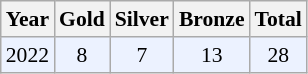<table class="sortable wikitable" style="font-size: 90%;">
<tr>
<th>Year</th>
<th>Gold</th>
<th>Silver</th>
<th>Bronze</th>
<th>Total</th>
</tr>
<tr style="background:#ECF2FF">
<td align="center">2022</td>
<td align="center">8</td>
<td align="center">7</td>
<td align="center">13</td>
<td align="center">28</td>
</tr>
</table>
